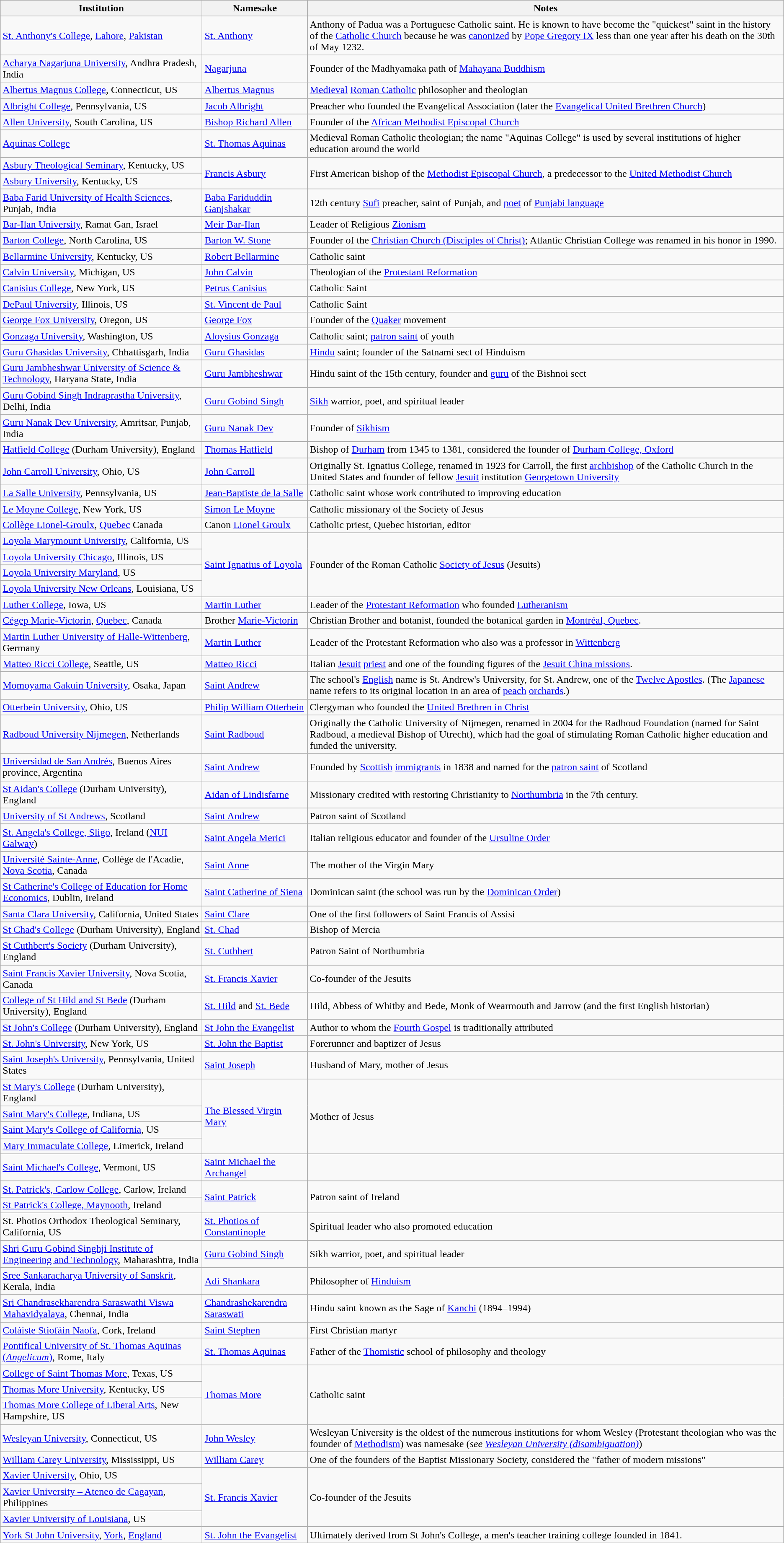<table class="wikitable">
<tr>
<th>Institution</th>
<th>Namesake</th>
<th>Notes</th>
</tr>
<tr>
<td><a href='#'>St. Anthony's College</a>, <a href='#'>Lahore</a>, <a href='#'>Pakistan</a></td>
<td><a href='#'>St. Anthony</a></td>
<td>Anthony of Padua was a Portuguese Catholic saint. He is known to have become the "quickest" saint in the history of the <a href='#'>Catholic Church</a> because he was  <a href='#'>canonized</a> by <a href='#'>Pope Gregory IX</a> less than one year after his death on the 30th of May 1232.</td>
</tr>
<tr>
<td><a href='#'>Acharya Nagarjuna University</a>, Andhra Pradesh, India</td>
<td><a href='#'>Nagarjuna</a></td>
<td>Founder of the Madhyamaka path of <a href='#'>Mahayana Buddhism</a></td>
</tr>
<tr>
<td><a href='#'>Albertus Magnus College</a>, Connecticut, US</td>
<td><a href='#'>Albertus Magnus</a></td>
<td><a href='#'>Medieval</a> <a href='#'>Roman Catholic</a> philosopher and theologian</td>
</tr>
<tr>
<td><a href='#'>Albright College</a>, Pennsylvania, US</td>
<td><a href='#'>Jacob Albright</a></td>
<td>Preacher who founded the Evangelical Association (later the <a href='#'>Evangelical United Brethren Church</a>)</td>
</tr>
<tr>
<td><a href='#'>Allen University</a>, South Carolina, US</td>
<td><a href='#'>Bishop Richard Allen</a></td>
<td>Founder of the <a href='#'>African Methodist Episcopal Church</a></td>
</tr>
<tr>
<td><a href='#'>Aquinas College</a></td>
<td><a href='#'>St. Thomas Aquinas</a></td>
<td>Medieval Roman Catholic theologian; the name "Aquinas College" is used by several institutions of higher education around the world</td>
</tr>
<tr>
<td><a href='#'>Asbury Theological Seminary</a>, Kentucky, US</td>
<td rowspan=2><a href='#'>Francis Asbury</a></td>
<td rowspan=2>First American bishop of the <a href='#'>Methodist Episcopal Church</a>, a predecessor to the <a href='#'>United Methodist Church</a></td>
</tr>
<tr>
<td><a href='#'>Asbury University</a>, Kentucky, US</td>
</tr>
<tr>
<td><a href='#'>Baba Farid University of Health Sciences</a>, Punjab, India</td>
<td><a href='#'>Baba Fariduddin Ganjshakar</a></td>
<td>12th century <a href='#'>Sufi</a> preacher, saint of Punjab, and <a href='#'>poet</a> of <a href='#'>Punjabi language</a></td>
</tr>
<tr>
<td><a href='#'>Bar-Ilan University</a>, Ramat Gan, Israel</td>
<td><a href='#'>Meir Bar-Ilan</a></td>
<td>Leader of Religious <a href='#'>Zionism</a></td>
</tr>
<tr>
<td><a href='#'>Barton College</a>, North Carolina, US</td>
<td><a href='#'>Barton W. Stone</a></td>
<td>Founder of the <a href='#'>Christian Church (Disciples of Christ)</a>; Atlantic Christian College was renamed in his honor in 1990.</td>
</tr>
<tr>
<td><a href='#'>Bellarmine University</a>, Kentucky, US</td>
<td><a href='#'>Robert Bellarmine</a></td>
<td>Catholic saint</td>
</tr>
<tr>
<td><a href='#'>Calvin University</a>, Michigan, US</td>
<td><a href='#'>John Calvin</a></td>
<td>Theologian of the <a href='#'>Protestant Reformation</a></td>
</tr>
<tr>
<td><a href='#'>Canisius College</a>, New York, US</td>
<td><a href='#'>Petrus Canisius</a></td>
<td>Catholic Saint</td>
</tr>
<tr>
<td><a href='#'>DePaul University</a>, Illinois, US</td>
<td><a href='#'>St. Vincent de Paul</a></td>
<td>Catholic Saint</td>
</tr>
<tr>
<td><a href='#'>George Fox University</a>, Oregon, US</td>
<td><a href='#'>George Fox</a></td>
<td>Founder of the <a href='#'>Quaker</a> movement</td>
</tr>
<tr>
<td><a href='#'>Gonzaga University</a>, Washington, US</td>
<td><a href='#'>Aloysius Gonzaga</a></td>
<td>Catholic saint; <a href='#'>patron saint</a> of youth</td>
</tr>
<tr>
<td><a href='#'>Guru Ghasidas University</a>, Chhattisgarh, India</td>
<td><a href='#'>Guru Ghasidas</a></td>
<td><a href='#'>Hindu</a> saint; founder of the Satnami sect of Hinduism</td>
</tr>
<tr>
<td><a href='#'>Guru Jambheshwar University of Science & Technology</a>, Haryana State, India</td>
<td><a href='#'>Guru Jambheshwar</a></td>
<td>Hindu saint of the 15th century, founder and <a href='#'>guru</a> of the Bishnoi sect</td>
</tr>
<tr>
<td><a href='#'>Guru Gobind Singh Indraprastha University</a>, Delhi, India</td>
<td><a href='#'>Guru Gobind Singh</a></td>
<td><a href='#'>Sikh</a> warrior, poet, and spiritual leader</td>
</tr>
<tr>
<td><a href='#'>Guru Nanak Dev University</a>, Amritsar, Punjab, India</td>
<td><a href='#'>Guru Nanak Dev</a></td>
<td>Founder of <a href='#'>Sikhism</a></td>
</tr>
<tr>
<td><a href='#'>Hatfield College</a> (Durham University), England</td>
<td><a href='#'>Thomas Hatfield</a></td>
<td>Bishop of <a href='#'>Durham</a> from 1345 to 1381, considered the founder of <a href='#'>Durham College, Oxford</a></td>
</tr>
<tr>
<td><a href='#'>John Carroll University</a>, Ohio, US</td>
<td><a href='#'>John Carroll</a></td>
<td>Originally St. Ignatius College, renamed in 1923 for Carroll, the first <a href='#'>archbishop</a> of the Catholic Church in the United States and founder of fellow <a href='#'>Jesuit</a> institution <a href='#'>Georgetown University</a></td>
</tr>
<tr>
<td><a href='#'>La Salle University</a>, Pennsylvania, US</td>
<td><a href='#'>Jean-Baptiste de la Salle</a></td>
<td>Catholic saint whose work contributed to improving education</td>
</tr>
<tr>
<td><a href='#'>Le Moyne College</a>, New York, US</td>
<td><a href='#'>Simon Le Moyne</a></td>
<td>Catholic missionary of the Society of Jesus</td>
</tr>
<tr>
<td><a href='#'>Collège Lionel-Groulx</a>, <a href='#'>Quebec</a> Canada</td>
<td>Canon <a href='#'>Lionel Groulx</a></td>
<td>Catholic priest, Quebec historian, editor</td>
</tr>
<tr>
<td><a href='#'>Loyola Marymount University</a>, California, US</td>
<td rowspan=4><a href='#'>Saint Ignatius of Loyola</a></td>
<td rowspan=4>Founder of the Roman Catholic <a href='#'>Society of Jesus</a> (Jesuits)</td>
</tr>
<tr>
<td><a href='#'>Loyola University Chicago</a>, Illinois, US</td>
</tr>
<tr>
<td><a href='#'>Loyola University Maryland</a>, US</td>
</tr>
<tr>
<td><a href='#'>Loyola University New Orleans</a>, Louisiana, US</td>
</tr>
<tr>
<td><a href='#'>Luther College</a>, Iowa, US</td>
<td><a href='#'>Martin Luther</a></td>
<td>Leader of the <a href='#'>Protestant Reformation</a> who founded <a href='#'>Lutheranism</a></td>
</tr>
<tr>
<td><a href='#'>Cégep Marie-Victorin</a>, <a href='#'>Quebec</a>, Canada</td>
<td>Brother <a href='#'>Marie-Victorin</a></td>
<td>Christian Brother and botanist, founded the botanical garden in <a href='#'>Montréal, Quebec</a>.</td>
</tr>
<tr>
<td><a href='#'>Martin Luther University of Halle-Wittenberg</a>, Germany</td>
<td><a href='#'>Martin Luther</a></td>
<td>Leader of the Protestant Reformation who also was a professor in <a href='#'>Wittenberg</a></td>
</tr>
<tr>
<td><a href='#'>Matteo Ricci College</a>, Seattle, US</td>
<td><a href='#'>Matteo Ricci</a></td>
<td>Italian <a href='#'>Jesuit</a> <a href='#'>priest</a> and one of the founding figures of the <a href='#'>Jesuit China missions</a>.</td>
</tr>
<tr>
<td><a href='#'>Momoyama Gakuin University</a>, Osaka, Japan</td>
<td><a href='#'>Saint Andrew</a></td>
<td>The school's <a href='#'>English</a> name is St. Andrew's University, for St. Andrew, one of the <a href='#'>Twelve Apostles</a>. (The <a href='#'>Japanese</a> name refers to its original location in an area of <a href='#'>peach</a> <a href='#'>orchards</a>.)</td>
</tr>
<tr>
<td><a href='#'>Otterbein University</a>, Ohio, US</td>
<td><a href='#'>Philip William Otterbein</a></td>
<td>Clergyman who founded the <a href='#'>United Brethren in Christ</a></td>
</tr>
<tr>
<td><a href='#'>Radboud University Nijmegen</a>, Netherlands</td>
<td><a href='#'>Saint Radboud</a></td>
<td>Originally the Catholic University of Nijmegen, renamed in 2004 for the Radboud Foundation (named for Saint Radboud, a medieval Bishop of Utrecht), which had the goal of stimulating Roman Catholic higher education and funded the university.</td>
</tr>
<tr>
<td><a href='#'>Universidad de San Andrés</a>, Buenos Aires province, Argentina</td>
<td><a href='#'>Saint Andrew</a></td>
<td>Founded by <a href='#'>Scottish</a> <a href='#'>immigrants</a> in 1838 and named for the <a href='#'>patron saint</a> of Scotland</td>
</tr>
<tr>
<td><a href='#'>St Aidan's College</a> (Durham University), England</td>
<td><a href='#'>Aidan of Lindisfarne</a></td>
<td>Missionary credited with restoring Christianity to <a href='#'>Northumbria</a> in the 7th century.</td>
</tr>
<tr>
<td><a href='#'>University of St Andrews</a>, Scotland</td>
<td><a href='#'>Saint Andrew</a></td>
<td>Patron saint of Scotland</td>
</tr>
<tr>
<td><a href='#'>St. Angela's College, Sligo</a>, Ireland (<a href='#'>NUI Galway</a>)</td>
<td><a href='#'>Saint Angela Merici</a></td>
<td>Italian religious educator and founder of the <a href='#'>Ursuline Order</a></td>
</tr>
<tr>
<td><a href='#'>Université Sainte-Anne</a>, Collège de l'Acadie, <a href='#'>Nova Scotia</a>, Canada</td>
<td><a href='#'>Saint Anne</a></td>
<td>The mother of the Virgin Mary</td>
</tr>
<tr>
<td><a href='#'>St Catherine's College of Education for Home Economics</a>, Dublin, Ireland</td>
<td><a href='#'>Saint Catherine of Siena</a></td>
<td>Dominican saint (the school was run by the <a href='#'>Dominican Order</a>)</td>
</tr>
<tr>
<td><a href='#'>Santa Clara University</a>, California, United States</td>
<td><a href='#'>Saint Clare</a></td>
<td>One of the first followers of Saint Francis of Assisi</td>
</tr>
<tr>
<td><a href='#'>St Chad's College</a> (Durham University), England</td>
<td><a href='#'>St. Chad</a></td>
<td>Bishop of Mercia</td>
</tr>
<tr>
<td><a href='#'>St Cuthbert's Society</a> (Durham University), England</td>
<td><a href='#'>St. Cuthbert</a></td>
<td>Patron Saint of Northumbria</td>
</tr>
<tr>
<td><a href='#'>Saint Francis Xavier University</a>, Nova Scotia, Canada</td>
<td><a href='#'>St. Francis Xavier</a></td>
<td>Co-founder of the Jesuits</td>
</tr>
<tr>
<td><a href='#'>College of St Hild and St Bede</a> (Durham University), England</td>
<td><a href='#'>St. Hild</a> and <a href='#'>St. Bede</a></td>
<td>Hild, Abbess of Whitby and Bede, Monk of Wearmouth and Jarrow (and the first English historian)</td>
</tr>
<tr>
<td><a href='#'>St John's College</a> (Durham University), England</td>
<td><a href='#'>St John the Evangelist</a></td>
<td>Author to whom the <a href='#'>Fourth Gospel</a> is traditionally attributed</td>
</tr>
<tr>
<td><a href='#'>St. John's University</a>, New York, US</td>
<td><a href='#'>St. John the Baptist</a></td>
<td>Forerunner and baptizer of Jesus</td>
</tr>
<tr>
<td><a href='#'>Saint Joseph's University</a>, Pennsylvania, United States</td>
<td><a href='#'>Saint Joseph</a></td>
<td>Husband of Mary, mother of Jesus</td>
</tr>
<tr>
<td><a href='#'>St Mary's College</a> (Durham University), England</td>
<td rowspan=4><a href='#'>The Blessed Virgin Mary</a></td>
<td rowspan=4>Mother of Jesus</td>
</tr>
<tr>
<td><a href='#'>Saint Mary's College</a>, Indiana, US</td>
</tr>
<tr>
<td><a href='#'>Saint Mary's College of California</a>, US</td>
</tr>
<tr>
<td><a href='#'>Mary Immaculate College</a>, Limerick, Ireland</td>
</tr>
<tr>
<td><a href='#'>Saint Michael's College</a>, Vermont, US</td>
<td><a href='#'>Saint Michael the Archangel</a></td>
<td></td>
</tr>
<tr>
<td><a href='#'>St. Patrick's, Carlow College</a>, Carlow, Ireland</td>
<td rowspan="2"><a href='#'>Saint Patrick</a></td>
<td rowspan="2">Patron saint of Ireland</td>
</tr>
<tr>
<td><a href='#'>St Patrick's College, Maynooth</a>, Ireland</td>
</tr>
<tr>
<td>St. Photios Orthodox Theological Seminary, California, US</td>
<td><a href='#'>St. Photios of Constantinople</a></td>
<td>Spiritual leader who also promoted education</td>
</tr>
<tr>
<td><a href='#'>Shri Guru Gobind Singhji Institute of Engineering and Technology</a>, Maharashtra, India</td>
<td><a href='#'>Guru Gobind Singh</a></td>
<td>Sikh warrior, poet, and spiritual leader</td>
</tr>
<tr>
<td><a href='#'>Sree Sankaracharya University of Sanskrit</a>, Kerala, India</td>
<td><a href='#'>Adi Shankara</a></td>
<td>Philosopher of <a href='#'>Hinduism</a> </td>
</tr>
<tr>
<td><a href='#'>Sri Chandrasekharendra Saraswathi Viswa Mahavidyalaya</a>, Chennai, India</td>
<td><a href='#'>Chandrashekarendra Saraswati</a></td>
<td>Hindu saint known as the Sage of <a href='#'>Kanchi</a> (1894–1994)</td>
</tr>
<tr>
<td><a href='#'>Coláiste Stiofáin Naofa</a>, Cork, Ireland</td>
<td><a href='#'>Saint Stephen</a></td>
<td>First Christian martyr</td>
</tr>
<tr>
<td><a href='#'>Pontifical University of St. Thomas Aquinas (<em>Angelicum</em>)</a>, Rome, Italy</td>
<td><a href='#'>St. Thomas Aquinas</a></td>
<td>Father of the <a href='#'>Thomistic</a> school of philosophy and theology</td>
</tr>
<tr>
<td><a href='#'>College of Saint Thomas More</a>, Texas, US</td>
<td rowspan=3><a href='#'>Thomas More</a></td>
<td rowspan=3>Catholic saint</td>
</tr>
<tr>
<td><a href='#'>Thomas More University</a>, Kentucky, US</td>
</tr>
<tr>
<td><a href='#'>Thomas More College of Liberal Arts</a>, New Hampshire, US</td>
</tr>
<tr>
<td><a href='#'>Wesleyan University</a>, Connecticut, US</td>
<td><a href='#'>John Wesley</a></td>
<td>Wesleyan University is the oldest of the numerous institutions for whom Wesley (Protestant theologian who was the founder of <a href='#'>Methodism</a>) was namesake (<em>see <a href='#'>Wesleyan University (disambiguation)</a></em>)</td>
</tr>
<tr>
<td><a href='#'>William Carey University</a>, Mississippi, US</td>
<td><a href='#'>William Carey</a></td>
<td>One of the founders of the Baptist Missionary Society, considered the "father of modern missions"</td>
</tr>
<tr>
<td><a href='#'>Xavier University</a>, Ohio, US</td>
<td rowspan=3><a href='#'>St. Francis Xavier</a></td>
<td rowspan=3>Co-founder of the Jesuits</td>
</tr>
<tr>
<td><a href='#'>Xavier University – Ateneo de Cagayan</a>, Philippines</td>
</tr>
<tr>
<td><a href='#'>Xavier University of Louisiana</a>, US</td>
</tr>
<tr>
<td><a href='#'>York St John University</a>, <a href='#'>York</a>, <a href='#'>England</a></td>
<td><a href='#'>St. John the Evangelist</a></td>
<td>Ultimately derived from St John's College, a men's teacher training college founded in 1841.</td>
</tr>
</table>
